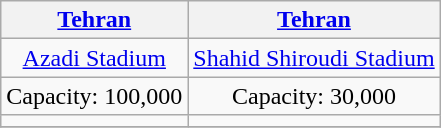<table class="wikitable" style="text-align:center">
<tr>
<th><a href='#'>Tehran</a></th>
<th><a href='#'>Tehran</a></th>
</tr>
<tr>
<td><a href='#'>Azadi Stadium</a></td>
<td><a href='#'>Shahid Shiroudi Stadium</a></td>
</tr>
<tr>
<td>Capacity: 100,000</td>
<td>Capacity: 30,000</td>
</tr>
<tr>
<td></td>
<td></td>
</tr>
<tr>
</tr>
</table>
